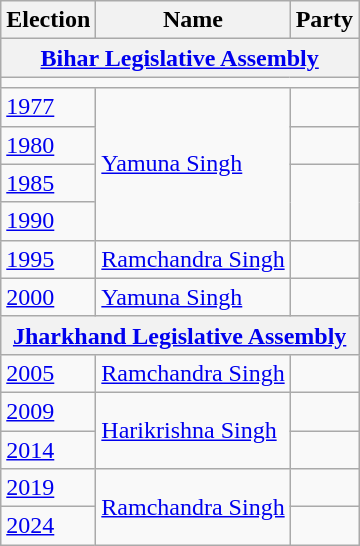<table class="wikitable sortable">
<tr>
<th>Election</th>
<th>Name</th>
<th colspan=2>Party</th>
</tr>
<tr>
<th colspan=4><a href='#'>Bihar Legislative Assembly</a></th>
</tr>
<tr>
<td colspan="4"></td>
</tr>
<tr>
<td><a href='#'>1977</a></td>
<td rowspan=4><a href='#'>Yamuna Singh</a></td>
<td></td>
</tr>
<tr>
<td><a href='#'>1980</a></td>
<td></td>
</tr>
<tr>
<td><a href='#'>1985</a></td>
</tr>
<tr>
<td><a href='#'>1990</a></td>
</tr>
<tr>
<td><a href='#'>1995</a></td>
<td><a href='#'>Ramchandra Singh</a></td>
<td></td>
</tr>
<tr>
<td><a href='#'>2000</a></td>
<td><a href='#'>Yamuna Singh</a></td>
<td></td>
</tr>
<tr>
<th colspan=4><a href='#'>Jharkhand Legislative Assembly</a></th>
</tr>
<tr>
<td><a href='#'>2005</a></td>
<td><a href='#'>Ramchandra Singh</a></td>
<td></td>
</tr>
<tr>
<td><a href='#'>2009</a></td>
<td rowspan=2><a href='#'>Harikrishna Singh</a></td>
<td></td>
</tr>
<tr>
<td><a href='#'>2014</a></td>
</tr>
<tr>
<td><a href='#'>2019</a></td>
<td rowspan=2><a href='#'>Ramchandra Singh</a></td>
<td></td>
</tr>
<tr>
<td><a href='#'>2024</a></td>
</tr>
</table>
